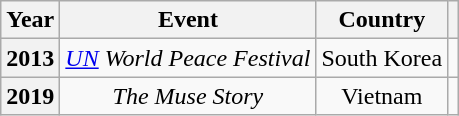<table class="wikitable plainrowheaders" style="text-align:center">
<tr>
<th scope="col">Year</th>
<th>Event</th>
<th>Country</th>
<th scope="col" class="unsortable"></th>
</tr>
<tr>
<th scope="row">2013</th>
<td><em><a href='#'>UN</a> World Peace Festival</em></td>
<td>South Korea</td>
<td></td>
</tr>
<tr>
<th scope="row">2019</th>
<td><em>The Muse Story</em></td>
<td>Vietnam</td>
<td></td>
</tr>
</table>
